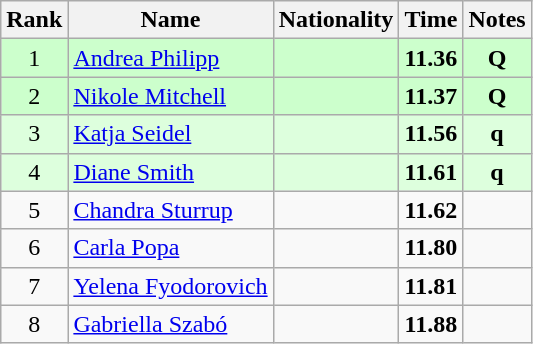<table class="wikitable sortable" style="text-align:center">
<tr>
<th>Rank</th>
<th>Name</th>
<th>Nationality</th>
<th>Time</th>
<th>Notes</th>
</tr>
<tr bgcolor=ccffcc>
<td>1</td>
<td align=left><a href='#'>Andrea Philipp</a></td>
<td align=left></td>
<td><strong>11.36</strong></td>
<td><strong>Q</strong></td>
</tr>
<tr bgcolor=ccffcc>
<td>2</td>
<td align=left><a href='#'>Nikole Mitchell</a></td>
<td align=left></td>
<td><strong>11.37</strong></td>
<td><strong>Q</strong></td>
</tr>
<tr bgcolor=ddffdd>
<td>3</td>
<td align=left><a href='#'>Katja Seidel</a></td>
<td align=left></td>
<td><strong>11.56</strong></td>
<td><strong>q</strong></td>
</tr>
<tr bgcolor=ddffdd>
<td>4</td>
<td align=left><a href='#'>Diane Smith</a></td>
<td align=left></td>
<td><strong>11.61</strong></td>
<td><strong>q</strong></td>
</tr>
<tr>
<td>5</td>
<td align=left><a href='#'>Chandra Sturrup</a></td>
<td align=left></td>
<td><strong>11.62</strong></td>
<td></td>
</tr>
<tr>
<td>6</td>
<td align=left><a href='#'>Carla Popa</a></td>
<td align=left></td>
<td><strong>11.80</strong></td>
<td></td>
</tr>
<tr>
<td>7</td>
<td align=left><a href='#'>Yelena Fyodorovich</a></td>
<td align=left></td>
<td><strong>11.81</strong></td>
<td></td>
</tr>
<tr>
<td>8</td>
<td align=left><a href='#'>Gabriella Szabó</a></td>
<td align=left></td>
<td><strong>11.88</strong></td>
<td></td>
</tr>
</table>
